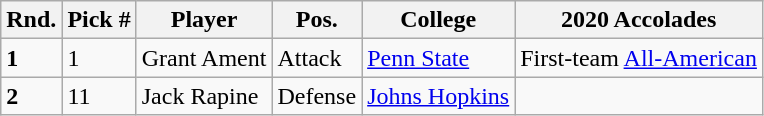<table class="wikitable" text-align:center;>
<tr>
<th>Rnd.</th>
<th>Pick #</th>
<th>Player</th>
<th>Pos.</th>
<th>College</th>
<th>2020 Accolades</th>
</tr>
<tr>
<td><strong>1</strong></td>
<td>1</td>
<td>Grant Ament</td>
<td>Attack</td>
<td><a href='#'>Penn State</a></td>
<td>First-team <a href='#'>All-American</a></td>
</tr>
<tr>
<td><strong>2</strong></td>
<td>11</td>
<td>Jack Rapine</td>
<td>Defense</td>
<td><a href='#'>Johns Hopkins</a></td>
<td></td>
</tr>
</table>
